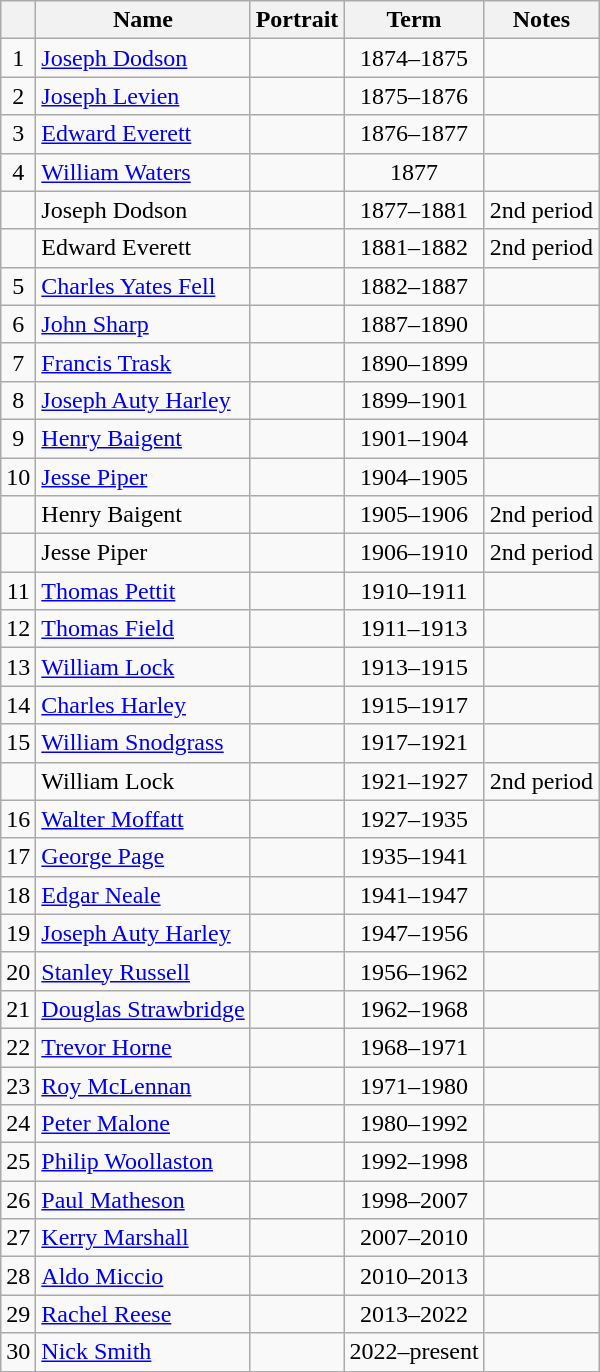<table class="wikitable">
<tr>
<th></th>
<th>Name</th>
<th>Portrait</th>
<th>Term</th>
<th>Notes</th>
</tr>
<tr>
<td align=center>1</td>
<td><a href='#'>Joseph Dodson</a></td>
<td></td>
<td align=center>1874–1875</td>
<td></td>
</tr>
<tr>
<td align=center>2</td>
<td><a href='#'>Joseph Levien</a></td>
<td></td>
<td align=center>1875–1876</td>
<td></td>
</tr>
<tr>
<td align=center>3</td>
<td><a href='#'>Edward Everett</a></td>
<td></td>
<td align=center>1876–1877</td>
<td></td>
</tr>
<tr>
<td align=center>4</td>
<td><a href='#'>William Waters</a></td>
<td></td>
<td align=center>1877</td>
<td></td>
</tr>
<tr>
<td></td>
<td>Joseph Dodson</td>
<td></td>
<td align=center>1877–1881</td>
<td>2nd period</td>
</tr>
<tr>
<td></td>
<td>Edward Everett</td>
<td></td>
<td align=center>1881–1882</td>
<td>2nd period</td>
</tr>
<tr>
<td align=center>5</td>
<td><a href='#'>Charles Yates Fell</a></td>
<td></td>
<td align=center>1882–1887</td>
<td></td>
</tr>
<tr>
<td align=center>6</td>
<td><a href='#'>John Sharp</a></td>
<td></td>
<td align=center>1887–1890</td>
<td></td>
</tr>
<tr>
<td align=center>7</td>
<td><a href='#'>Francis Trask</a></td>
<td></td>
<td align=center>1890–1899</td>
<td></td>
</tr>
<tr>
<td align=center>8</td>
<td><a href='#'>Joseph Auty Harley</a></td>
<td></td>
<td align=center>1899–1901</td>
<td></td>
</tr>
<tr>
<td align=center>9</td>
<td><a href='#'>Henry Baigent</a></td>
<td></td>
<td align=center>1901–1904</td>
<td></td>
</tr>
<tr>
<td align=center>10</td>
<td><a href='#'>Jesse Piper</a></td>
<td></td>
<td align=center>1904–1905</td>
<td></td>
</tr>
<tr>
<td></td>
<td>Henry Baigent</td>
<td></td>
<td align=center>1905–1906</td>
<td>2nd period</td>
</tr>
<tr>
<td></td>
<td>Jesse Piper</td>
<td></td>
<td align=center>1906–1910</td>
<td>2nd period</td>
</tr>
<tr>
<td align=center>11</td>
<td><a href='#'>Thomas Pettit</a></td>
<td></td>
<td align=center>1910–1911</td>
<td></td>
</tr>
<tr>
<td align=center>12</td>
<td><a href='#'>Thomas Field</a></td>
<td></td>
<td align=center>1911–1913</td>
<td></td>
</tr>
<tr>
<td align=center>13</td>
<td><a href='#'>William Lock</a></td>
<td></td>
<td align=center>1913–1915</td>
<td></td>
</tr>
<tr>
<td align=center>14</td>
<td><a href='#'>Charles Harley</a></td>
<td></td>
<td align=center>1915–1917</td>
<td></td>
</tr>
<tr>
<td align=center>15</td>
<td><a href='#'>William Snodgrass</a></td>
<td></td>
<td align=center>1917–1921</td>
<td></td>
</tr>
<tr>
<td></td>
<td>William Lock</td>
<td></td>
<td align=center>1921–1927</td>
<td>2nd period</td>
</tr>
<tr>
<td align=center>16</td>
<td><a href='#'>Walter Moffatt</a></td>
<td></td>
<td align=center>1927–1935</td>
<td></td>
</tr>
<tr>
<td align=center>17</td>
<td><a href='#'>George Page</a></td>
<td></td>
<td align=center>1935–1941</td>
<td></td>
</tr>
<tr>
<td align=center>18</td>
<td><a href='#'>Edgar Neale</a></td>
<td></td>
<td align=center>1941–1947</td>
<td></td>
</tr>
<tr>
<td align=center>19</td>
<td><a href='#'>Joseph Auty Harley</a></td>
<td></td>
<td align=center>1947–1956</td>
<td></td>
</tr>
<tr>
<td align=center>20</td>
<td><a href='#'>Stanley Russell</a></td>
<td></td>
<td align=center>1956–1962</td>
<td></td>
</tr>
<tr>
<td align=center>21</td>
<td><a href='#'>Douglas Strawbridge</a></td>
<td></td>
<td align=center>1962–1968</td>
<td></td>
</tr>
<tr>
<td align=center>22</td>
<td><a href='#'>Trevor Horne</a></td>
<td></td>
<td align=center>1968–1971</td>
<td></td>
</tr>
<tr>
<td align=center>23</td>
<td><a href='#'>Roy McLennan</a></td>
<td></td>
<td align=center>1971–1980</td>
<td></td>
</tr>
<tr>
<td align=center>24</td>
<td><a href='#'>Peter Malone</a></td>
<td></td>
<td align=center>1980–1992</td>
<td></td>
</tr>
<tr>
<td align=center>25</td>
<td><a href='#'>Philip Woollaston</a></td>
<td></td>
<td align=center>1992–1998</td>
<td></td>
</tr>
<tr>
<td align=center>26</td>
<td><a href='#'>Paul Matheson</a></td>
<td></td>
<td align=center>1998–2007</td>
<td></td>
</tr>
<tr>
<td align=center>27</td>
<td><a href='#'>Kerry Marshall</a></td>
<td></td>
<td align=center>2007–2010</td>
<td></td>
</tr>
<tr>
<td align=center>28</td>
<td><a href='#'>Aldo Miccio</a></td>
<td></td>
<td align=center>2010–2013</td>
<td></td>
</tr>
<tr>
<td align=center>29</td>
<td><a href='#'>Rachel Reese</a></td>
<td></td>
<td align=center>2013–2022</td>
<td></td>
</tr>
<tr>
<td align=center>30</td>
<td><a href='#'>Nick Smith</a></td>
<td></td>
<td align=center>2022–present</td>
<td></td>
</tr>
</table>
